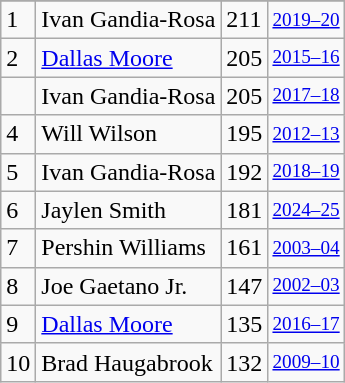<table class="wikitable">
<tr>
</tr>
<tr>
<td>1</td>
<td>Ivan Gandia-Rosa</td>
<td>211</td>
<td style="font-size:80%;"><a href='#'>2019–20</a></td>
</tr>
<tr>
<td>2</td>
<td><a href='#'>Dallas Moore</a></td>
<td>205</td>
<td style="font-size:80%;"><a href='#'>2015–16</a></td>
</tr>
<tr>
<td></td>
<td>Ivan Gandia-Rosa</td>
<td>205</td>
<td style="font-size:80%;"><a href='#'>2017–18</a></td>
</tr>
<tr>
<td>4</td>
<td>Will Wilson</td>
<td>195</td>
<td style="font-size:80%;"><a href='#'>2012–13</a></td>
</tr>
<tr>
<td>5</td>
<td>Ivan Gandia-Rosa</td>
<td>192</td>
<td style="font-size:80%;"><a href='#'>2018–19</a></td>
</tr>
<tr>
<td>6</td>
<td>Jaylen Smith</td>
<td>181</td>
<td style="font-size:80%;"><a href='#'>2024–25</a></td>
</tr>
<tr>
<td>7</td>
<td>Pershin Williams</td>
<td>161</td>
<td style="font-size:80%;"><a href='#'>2003–04</a></td>
</tr>
<tr>
<td>8</td>
<td>Joe Gaetano Jr.</td>
<td>147</td>
<td style="font-size:80%;"><a href='#'>2002–03</a></td>
</tr>
<tr>
<td>9</td>
<td><a href='#'>Dallas Moore</a></td>
<td>135</td>
<td style="font-size:80%;"><a href='#'>2016–17</a></td>
</tr>
<tr>
<td>10</td>
<td>Brad Haugabrook</td>
<td>132</td>
<td style="font-size:80%;"><a href='#'>2009–10</a></td>
</tr>
</table>
